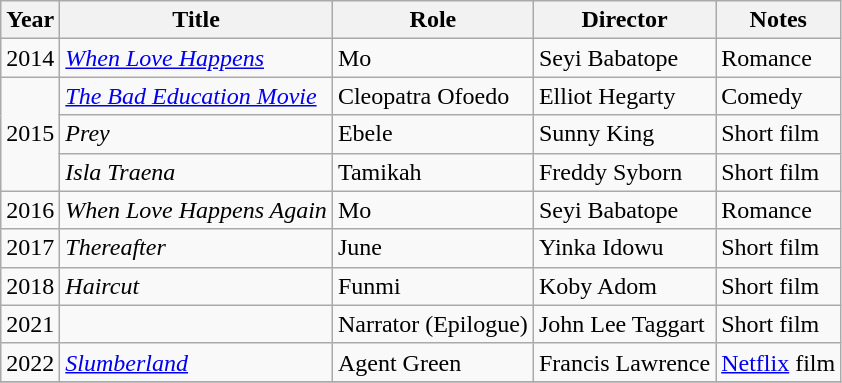<table class="wikitable sortable">
<tr>
<th>Year</th>
<th>Title</th>
<th>Role</th>
<th>Director</th>
<th class="unsortable">Notes</th>
</tr>
<tr>
<td>2014</td>
<td><em><a href='#'>When Love Happens</a></em></td>
<td>Mo</td>
<td>Seyi Babatope</td>
<td>Romance</td>
</tr>
<tr>
<td rowspan="3">2015</td>
<td><em><a href='#'>The Bad Education Movie</a></em></td>
<td>Cleopatra Ofoedo</td>
<td>Elliot Hegarty</td>
<td>Comedy</td>
</tr>
<tr>
<td><em>Prey</em></td>
<td>Ebele</td>
<td>Sunny King</td>
<td>Short film</td>
</tr>
<tr>
<td><em>Isla Traena</em></td>
<td>Tamikah</td>
<td>Freddy Syborn</td>
<td>Short film</td>
</tr>
<tr>
<td>2016</td>
<td><em>When Love Happens Again</em></td>
<td>Mo</td>
<td>Seyi Babatope</td>
<td>Romance</td>
</tr>
<tr>
<td>2017</td>
<td><em>Thereafter</em></td>
<td>June</td>
<td>Yinka Idowu</td>
<td>Short film</td>
</tr>
<tr>
<td>2018</td>
<td><em>Haircut</em></td>
<td>Funmi</td>
<td>Koby Adom</td>
<td>Short film</td>
</tr>
<tr>
<td>2021</td>
<td><em></em></td>
<td>Narrator (Epilogue)</td>
<td>John Lee Taggart</td>
<td>Short film</td>
</tr>
<tr>
<td>2022</td>
<td><em><a href='#'>Slumberland</a></em></td>
<td>Agent Green</td>
<td>Francis Lawrence</td>
<td><a href='#'>Netflix</a> film</td>
</tr>
<tr>
</tr>
</table>
